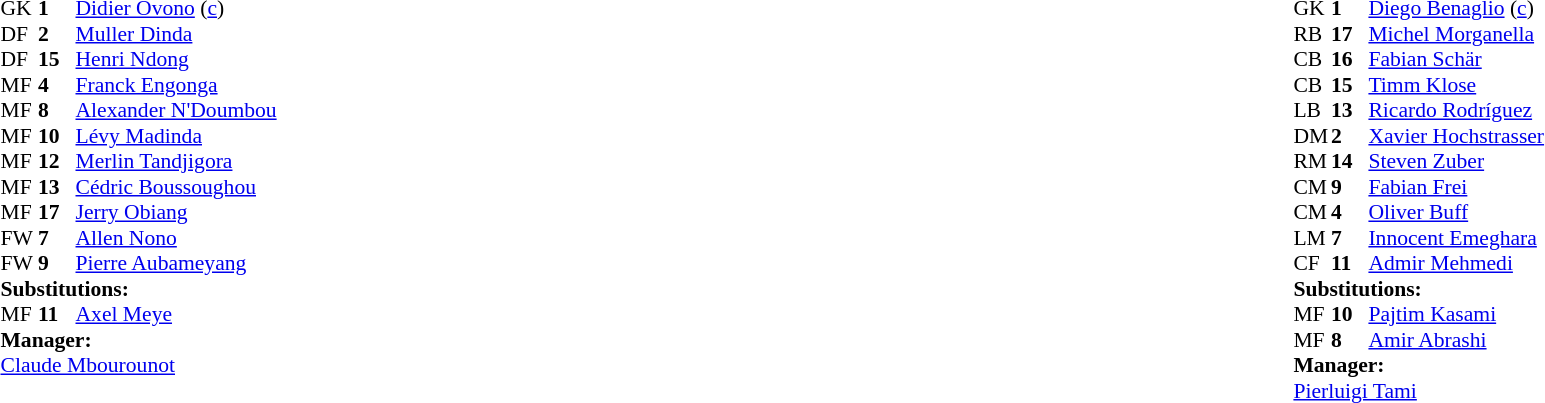<table width="100%">
<tr>
<td valign="top" width="50%"><br><table style="font-size: 90%" cellspacing="0" cellpadding="0">
<tr>
<th width="25"></th>
<th width="25"></th>
</tr>
<tr>
<td>GK</td>
<td><strong>1</strong></td>
<td><a href='#'>Didier Ovono</a> (<a href='#'>c</a>)</td>
</tr>
<tr>
<td>DF</td>
<td><strong>2</strong></td>
<td><a href='#'>Muller Dinda</a></td>
</tr>
<tr>
<td>DF</td>
<td><strong>15</strong></td>
<td><a href='#'>Henri Ndong</a></td>
</tr>
<tr>
<td>MF</td>
<td><strong>4</strong></td>
<td><a href='#'>Franck Engonga</a></td>
</tr>
<tr>
<td>MF</td>
<td><strong>8</strong></td>
<td><a href='#'>Alexander N'Doumbou</a></td>
</tr>
<tr>
<td>MF</td>
<td><strong>10</strong></td>
<td><a href='#'>Lévy Madinda</a></td>
</tr>
<tr>
<td>MF</td>
<td><strong>12</strong></td>
<td><a href='#'>Merlin Tandjigora</a></td>
<td></td>
</tr>
<tr>
<td>MF</td>
<td><strong>13</strong></td>
<td><a href='#'>Cédric Boussoughou</a></td>
</tr>
<tr>
<td>MF</td>
<td><strong>17</strong></td>
<td><a href='#'>Jerry Obiang</a></td>
</tr>
<tr>
<td>FW</td>
<td><strong>7</strong></td>
<td><a href='#'>Allen Nono</a></td>
<td></td>
<td></td>
</tr>
<tr>
<td>FW</td>
<td><strong>9</strong></td>
<td><a href='#'>Pierre Aubameyang</a></td>
</tr>
<tr>
<td colspan=3><strong>Substitutions:</strong></td>
</tr>
<tr>
<td>MF</td>
<td><strong>11</strong></td>
<td><a href='#'>Axel Meye</a></td>
<td></td>
<td></td>
</tr>
<tr>
<td colspan=3><strong>Manager:</strong></td>
</tr>
<tr>
<td colspan=3><a href='#'>Claude Mbourounot</a></td>
</tr>
</table>
</td>
<td valign="top"></td>
<td valign="top" width="50%"><br><table style="font-size: 90%" cellspacing="0" cellpadding="0" align="center">
<tr>
<th width=25></th>
<th width=25></th>
</tr>
<tr>
<td>GK</td>
<td><strong>1</strong></td>
<td><a href='#'>Diego Benaglio</a> (<a href='#'>c</a>)</td>
</tr>
<tr>
<td>RB</td>
<td><strong>17</strong></td>
<td><a href='#'>Michel Morganella</a></td>
</tr>
<tr>
<td>CB</td>
<td><strong>16</strong></td>
<td><a href='#'>Fabian Schär</a></td>
</tr>
<tr>
<td>CB</td>
<td><strong>15</strong></td>
<td><a href='#'>Timm Klose</a></td>
<td></td>
</tr>
<tr>
<td>LB</td>
<td><strong>13</strong></td>
<td><a href='#'>Ricardo Rodríguez</a></td>
</tr>
<tr>
<td>DM</td>
<td><strong>2</strong></td>
<td><a href='#'>Xavier Hochstrasser</a></td>
</tr>
<tr>
<td>RM</td>
<td><strong>14</strong></td>
<td><a href='#'>Steven Zuber</a></td>
<td></td>
<td></td>
</tr>
<tr>
<td>CM</td>
<td><strong>9</strong></td>
<td><a href='#'>Fabian Frei</a></td>
</tr>
<tr>
<td>CM</td>
<td><strong>4</strong></td>
<td><a href='#'>Oliver Buff</a></td>
<td></td>
</tr>
<tr>
<td>LM</td>
<td><strong>7</strong></td>
<td><a href='#'>Innocent Emeghara</a></td>
<td></td>
<td></td>
</tr>
<tr>
<td>CF</td>
<td><strong>11</strong></td>
<td><a href='#'>Admir Mehmedi</a></td>
</tr>
<tr>
<td colspan=3><strong>Substitutions:</strong></td>
</tr>
<tr>
<td>MF</td>
<td><strong>10</strong></td>
<td><a href='#'>Pajtim Kasami</a></td>
<td></td>
<td></td>
</tr>
<tr>
<td>MF</td>
<td><strong>8</strong></td>
<td><a href='#'>Amir Abrashi</a></td>
<td></td>
<td></td>
</tr>
<tr>
<td colspan=3><strong>Manager:</strong></td>
</tr>
<tr>
<td colspan=3><a href='#'>Pierluigi Tami</a></td>
</tr>
</table>
</td>
</tr>
</table>
